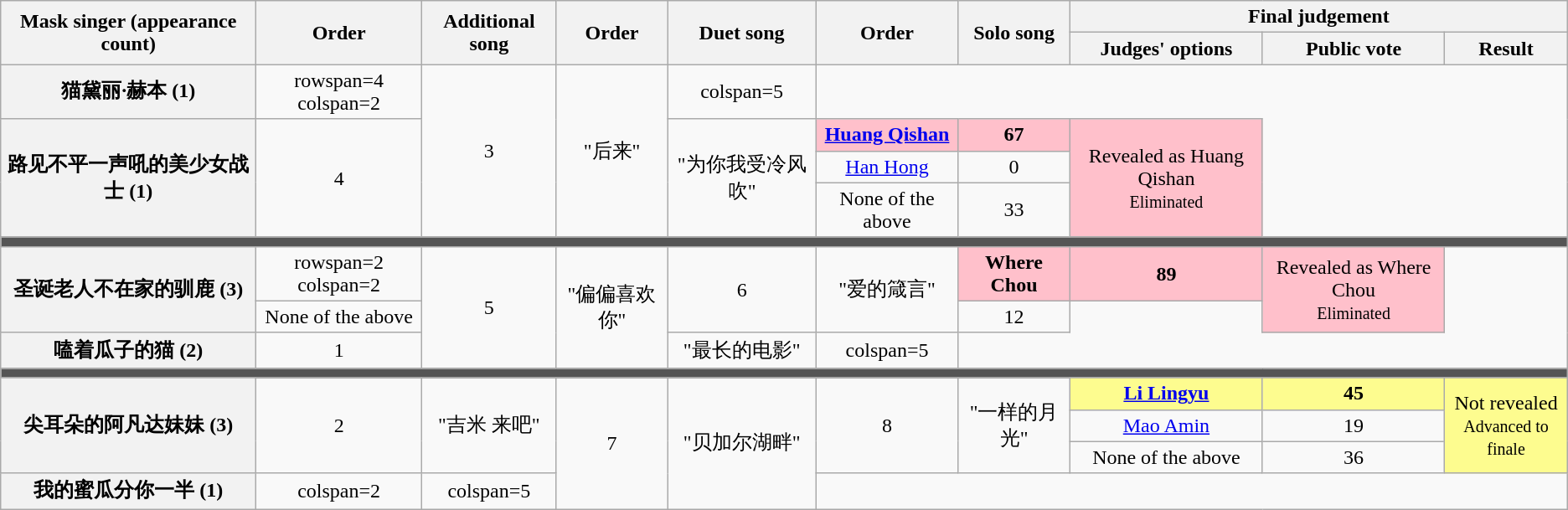<table class="wikitable plainrowheaders" style="text-align:center;">
<tr>
<th rowspan=2 scope="col">Mask singer (appearance count)</th>
<th rowspan=2 scope="col">Order</th>
<th rowspan=2 scope="col">Additional song</th>
<th rowspan=2 scope="col">Order</th>
<th rowspan=2 scope="col">Duet song</th>
<th rowspan=2 scope="col">Order</th>
<th rowspan=2 scope="col">Solo song</th>
<th scope="col" colspan=3>Final judgement</th>
</tr>
<tr>
<th scope="col">Judges' options</th>
<th scope="col">Public vote</th>
<th scope="col">Result</th>
</tr>
<tr>
<th scope="row">猫黛丽·赫本 (1)</th>
<td>rowspan=4  colspan=2 </td>
<td rowspan=4>3</td>
<td rowspan=4>"后来"</td>
<td>colspan=5 </td>
</tr>
<tr>
<th rowspan=3 scope="row">路见不平一声吼的美少女战士 (1)</th>
<td rowspan=3>4</td>
<td rowspan=3>"为你我受冷风吹"</td>
<td style="background:pink;"><strong><a href='#'>Huang Qishan</a></strong></td>
<td style="background:pink;"><strong>67</strong></td>
<td style="background:pink;" rowspan=3>Revealed as Huang Qishan<br><small>Eliminated</small></td>
</tr>
<tr>
<td><a href='#'>Han Hong</a></td>
<td>0</td>
</tr>
<tr>
<td>None of the above</td>
<td>33</td>
</tr>
<tr>
<td colspan="10" style="background:#555;"></td>
</tr>
<tr>
<th rowspan=2 scope="row">圣诞老人不在家的驯鹿 (3)</th>
<td>rowspan=2  colspan=2 </td>
<td rowspan=3>5</td>
<td rowspan=3>"偏偏喜欢你"</td>
<td rowspan=2>6</td>
<td rowspan=2>"爱的箴言"</td>
<td style="background:pink;"><strong>Where Chou</strong></td>
<td style="background:pink;"><strong>89</strong></td>
<td style="background:pink;" rowspan=2>Revealed as Where Chou<br><small>Eliminated</small></td>
</tr>
<tr>
<td>None of the above</td>
<td>12</td>
</tr>
<tr>
<th scope="row">嗑着瓜子的猫 (2)</th>
<td>1</td>
<td>"最长的电影"</td>
<td>colspan=5 </td>
</tr>
<tr>
<td colspan="10" style="background:#555;"></td>
</tr>
<tr>
<th rowspan=3 scope="row">尖耳朵的阿凡达妹妹 (3) </th>
<td rowspan=3>2</td>
<td rowspan=3>"吉米 来吧"</td>
<td rowspan=4>7</td>
<td rowspan=4>"贝加尔湖畔"</td>
<td rowspan=3>8</td>
<td rowspan=3>"一样的月光"</td>
<td style="background:#fdfc8f;"><strong><a href='#'>Li Lingyu</a></strong></td>
<td style="background:#fdfc8f;"><strong>45</strong></td>
<td style="background:#fdfc8f;" rowspan=3>Not revealed<br><small>Advanced to finale</small></td>
</tr>
<tr>
<td><a href='#'>Mao Amin</a></td>
<td>19</td>
</tr>
<tr>
<td>None of the above</td>
<td>36</td>
</tr>
<tr>
<th scope="row">我的蜜瓜分你一半 (1)</th>
<td>colspan=2 </td>
<td>colspan=5 </td>
</tr>
</table>
